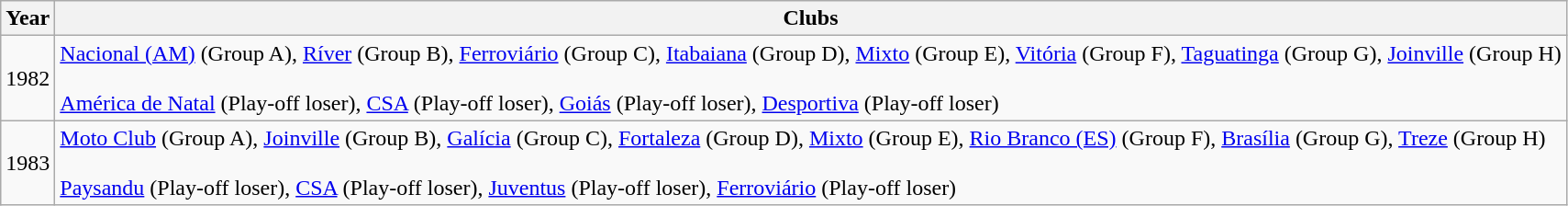<table class="wikitable sortable">
<tr>
<th>Year</th>
<th>Clubs</th>
</tr>
<tr>
<td>1982</td>
<td><a href='#'>Nacional (AM)</a> (Group A), <a href='#'>Ríver</a> (Group B), <a href='#'>Ferroviário</a> (Group C), <a href='#'>Itabaiana</a> (Group D), <a href='#'>Mixto</a> (Group E), <a href='#'>Vitória</a> (Group F), <a href='#'>Taguatinga</a> (Group G), <a href='#'>Joinville</a> (Group H) <br><br><a href='#'>América de Natal</a> (Play-off loser), <a href='#'>CSA</a> (Play-off loser), <a href='#'>Goiás</a> (Play-off loser), <a href='#'>Desportiva</a> (Play-off loser)</td>
</tr>
<tr>
<td>1983</td>
<td><a href='#'>Moto Club</a> (Group A), <a href='#'>Joinville</a> (Group B), <a href='#'>Galícia</a> (Group C), <a href='#'>Fortaleza</a> (Group D), <a href='#'>Mixto</a> (Group E), <a href='#'>Rio Branco (ES)</a> (Group F), <a href='#'>Brasília</a> (Group G), <a href='#'>Treze</a> (Group H) <br><br><a href='#'>Paysandu</a> (Play-off loser), <a href='#'>CSA</a> (Play-off loser), <a href='#'>Juventus</a> (Play-off loser), <a href='#'>Ferroviário</a> (Play-off loser)</td>
</tr>
</table>
